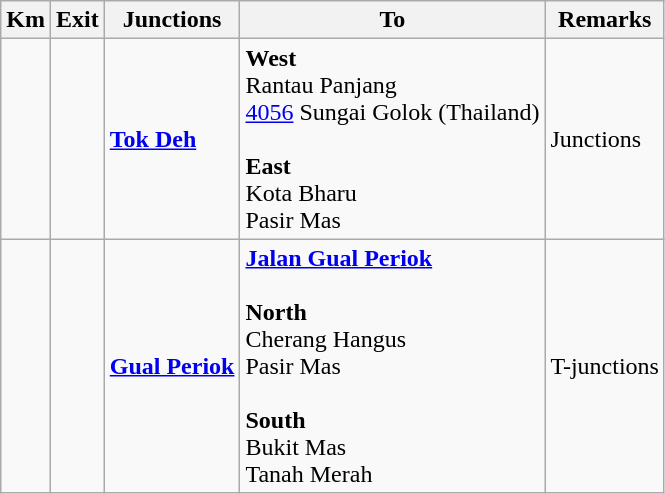<table class="wikitable">
<tr>
<th>Km</th>
<th>Exit</th>
<th>Junctions</th>
<th>To</th>
<th>Remarks</th>
</tr>
<tr>
<td></td>
<td></td>
<td><strong><a href='#'>Tok Deh</a></strong></td>
<td><strong>West</strong><br>  Rantau Panjang<br><a href='#'>4056</a>  Sungai Golok (Thailand)<br><br><strong>East</strong><br>  Kota Bharu<br>  Pasir Mas</td>
<td>Junctions</td>
</tr>
<tr>
<td></td>
<td></td>
<td><strong><a href='#'>Gual Periok</a></strong></td>
<td> <strong><a href='#'>Jalan Gual Periok</a></strong><br><br><strong>North</strong><br>Cherang Hangus<br>Pasir Mas<br><br><strong>South</strong><br>Bukit Mas<br>Tanah Merah</td>
<td>T-junctions</td>
</tr>
</table>
